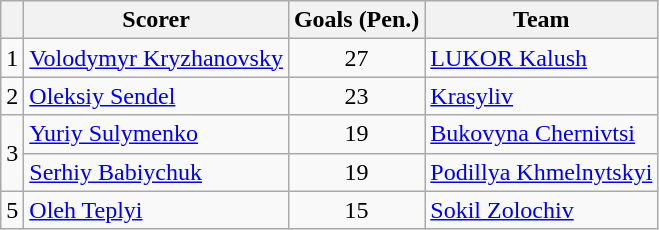<table class="wikitable">
<tr>
<th></th>
<th>Scorer</th>
<th>Goals (Pen.)</th>
<th>Team</th>
</tr>
<tr>
<td>1</td>
<td><a href='#'>Volodymyr Kryzhanovsky</a></td>
<td align=center>27</td>
<td><a href='#'>LUKOR Kalush</a></td>
</tr>
<tr>
<td>2</td>
<td><a href='#'>Oleksiy Sendel</a></td>
<td align=center>23</td>
<td><a href='#'>Krasyliv</a></td>
</tr>
<tr>
<td rowspan="2">3</td>
<td><a href='#'>Yuriy Sulymenko</a></td>
<td align=center>19</td>
<td><a href='#'>Bukovyna Chernivtsi</a></td>
</tr>
<tr>
<td><a href='#'>Serhiy Babiychuk</a></td>
<td align=center>19</td>
<td><a href='#'>Podillya Khmelnytskyi</a></td>
</tr>
<tr>
<td>5</td>
<td><a href='#'>Oleh Teplyi</a></td>
<td align=center>15</td>
<td><a href='#'>Sokil Zolochiv</a></td>
</tr>
</table>
